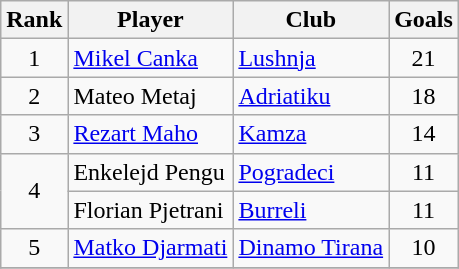<table class="wikitable" style="text-align:center">
<tr>
<th>Rank</th>
<th>Player</th>
<th>Club</th>
<th>Goals</th>
</tr>
<tr>
<td rowspan="1">1</td>
<td align="left"> <a href='#'>Mikel Canka</a></td>
<td align="left"><a href='#'>Lushnja</a></td>
<td>21</td>
</tr>
<tr>
<td rowspan="1">2</td>
<td align="left"> Mateo Metaj</td>
<td align="left"><a href='#'>Adriatiku</a></td>
<td>18</td>
</tr>
<tr>
<td rowspan="1">3</td>
<td align="left"> <a href='#'>Rezart Maho</a></td>
<td align="left"><a href='#'>Kamza</a></td>
<td>14</td>
</tr>
<tr>
<td rowspan="2">4</td>
<td align="left"> Enkelejd Pengu</td>
<td align="left"><a href='#'>Pogradeci</a></td>
<td>11</td>
</tr>
<tr>
<td align="left"> Florian Pjetrani</td>
<td align="left"><a href='#'>Burreli</a></td>
<td>11</td>
</tr>
<tr>
<td rowspan="1">5</td>
<td align="left"> <a href='#'>Matko Djarmati</a></td>
<td align="left"><a href='#'>Dinamo Tirana</a></td>
<td>10</td>
</tr>
<tr>
</tr>
</table>
